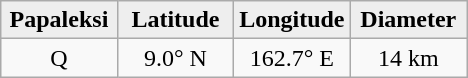<table class="wikitable">
<tr>
<th width="25%" style="background:#eeeeee;">Papaleksi</th>
<th width="25%" style="background:#eeeeee;">Latitude</th>
<th width="25%" style="background:#eeeeee;">Longitude</th>
<th width="25%" style="background:#eeeeee;">Diameter</th>
</tr>
<tr>
<td align="center">Q</td>
<td align="center">9.0° N</td>
<td align="center">162.7° E</td>
<td align="center">14 km</td>
</tr>
</table>
